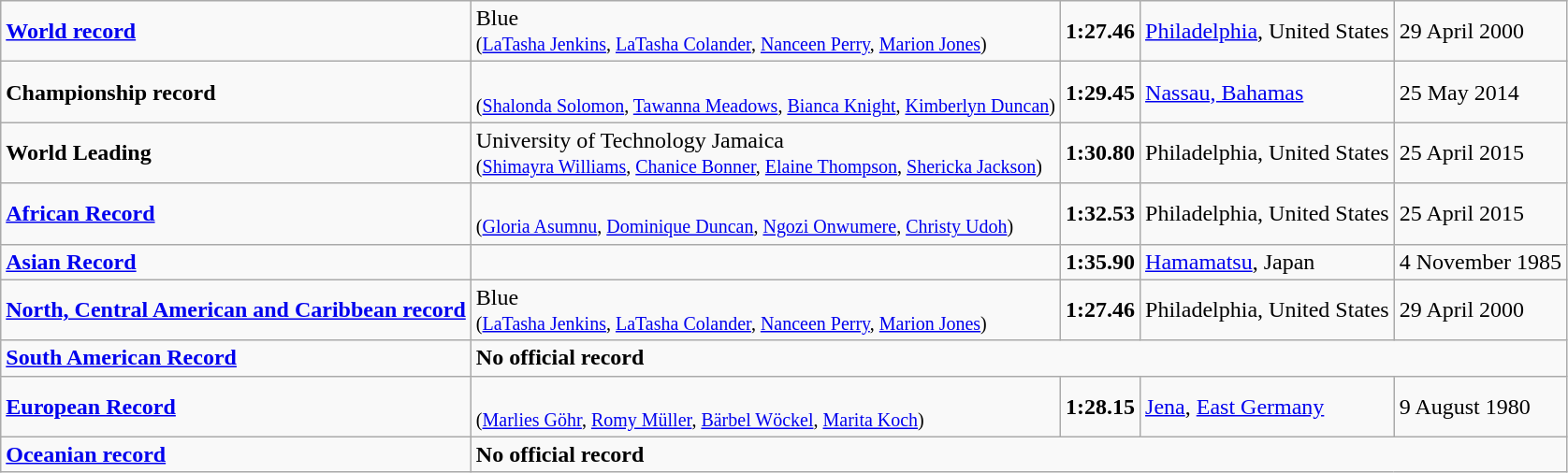<table class="wikitable">
<tr>
<td><strong><a href='#'>World record</a></strong></td>
<td> Blue<br><small>(<a href='#'>LaTasha Jenkins</a>, <a href='#'>LaTasha Colander</a>, <a href='#'>Nanceen Perry</a>, <a href='#'>Marion Jones</a>)</small></td>
<td><strong>1:27.46</strong></td>
<td> <a href='#'>Philadelphia</a>, United States</td>
<td>29 April 2000</td>
</tr>
<tr>
<td><strong>Championship record</strong></td>
<td><br><small>(<a href='#'>Shalonda Solomon</a>, <a href='#'>Tawanna Meadows</a>, <a href='#'>Bianca Knight</a>, <a href='#'>Kimberlyn Duncan</a>)</small></td>
<td><strong>1:29.45</strong></td>
<td> <a href='#'>Nassau, Bahamas</a></td>
<td>25 May 2014</td>
</tr>
<tr>
<td><strong>World Leading</strong></td>
<td> University of Technology Jamaica<br><small>(<a href='#'>Shimayra Williams</a>, <a href='#'>Chanice Bonner</a>, <a href='#'>Elaine Thompson</a>, <a href='#'>Shericka Jackson</a>)</small></td>
<td><strong>1:30.80</strong></td>
<td> Philadelphia, United States</td>
<td>25 April 2015</td>
</tr>
<tr>
<td><strong><a href='#'>African Record</a></strong></td>
<td><br><small>(<a href='#'>Gloria Asumnu</a>, <a href='#'>Dominique Duncan</a>, <a href='#'>Ngozi Onwumere</a>, <a href='#'>Christy Udoh</a>)</small></td>
<td><strong>1:32.53</strong></td>
<td> Philadelphia, United States</td>
<td>25 April 2015</td>
</tr>
<tr>
<td><strong><a href='#'>Asian Record</a></strong></td>
<td></td>
<td><strong>1:35.90</strong></td>
<td> <a href='#'>Hamamatsu</a>, Japan</td>
<td>4 November 1985</td>
</tr>
<tr>
<td><strong><a href='#'>North, Central American and Caribbean record</a></strong></td>
<td> Blue<br><small>(<a href='#'>LaTasha Jenkins</a>, <a href='#'>LaTasha Colander</a>, <a href='#'>Nanceen Perry</a>, <a href='#'>Marion Jones</a>)</small></td>
<td><strong>1:27.46</strong></td>
<td> Philadelphia, United States</td>
<td>29 April 2000</td>
</tr>
<tr>
<td><strong><a href='#'>South American Record</a></strong></td>
<td colspan=4><strong>No official record</strong></td>
</tr>
<tr>
<td><strong><a href='#'>European Record</a></strong></td>
<td><br><small>(<a href='#'>Marlies Göhr</a>, <a href='#'>Romy Müller</a>, <a href='#'>Bärbel Wöckel</a>, <a href='#'>Marita Koch</a>)</small></td>
<td><strong>1:28.15</strong></td>
<td> <a href='#'>Jena</a>, <a href='#'>East Germany</a></td>
<td>9 August 1980</td>
</tr>
<tr>
<td><strong><a href='#'>Oceanian record</a></strong></td>
<td colspan=4><strong>No official record</strong></td>
</tr>
</table>
